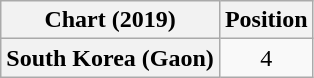<table class="wikitable plainrowheaders" style="text-align:center">
<tr>
<th scope="col">Chart (2019)</th>
<th scope="col">Position</th>
</tr>
<tr>
<th scope="row">South Korea (Gaon)</th>
<td>4</td>
</tr>
</table>
